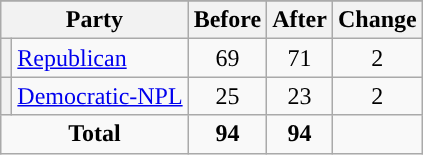<table class="wikitable" style="text-align:center;">
<tr>
</tr>
<tr>
<th colspan=2>Party</th>
<th>Before</th>
<th>After</th>
<th>Change</th>
</tr>
<tr>
<th style="background-color:"></th>
<td style="text-align:left;"><a href='#'>Republican</a></td>
<td>69</td>
<td>71</td>
<td> 2</td>
</tr>
<tr>
<th style="background-color:"></th>
<td style="text-align:left;"><a href='#'>Democratic-NPL</a></td>
<td>25</td>
<td>23</td>
<td> 2</td>
</tr>
<tr>
<td colspan=2><strong>Total</strong></td>
<td><strong>94</strong></td>
<td><strong>94</strong></td>
<td></td>
</tr>
</table>
